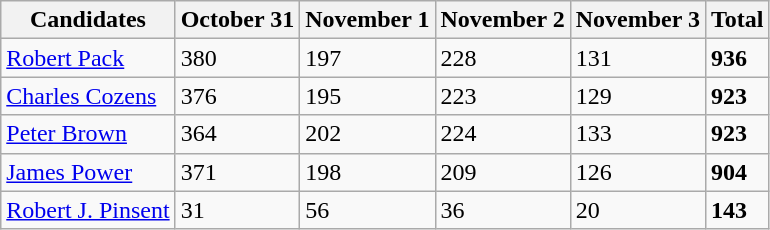<table class="wikitable">
<tr>
<th>Candidates</th>
<th>October 31</th>
<th>November 1</th>
<th>November 2</th>
<th>November 3</th>
<th>Total</th>
</tr>
<tr>
<td><a href='#'>Robert Pack</a></td>
<td>380</td>
<td>197</td>
<td>228</td>
<td>131</td>
<td><strong>936</strong></td>
</tr>
<tr>
<td><a href='#'>Charles Cozens</a></td>
<td>376</td>
<td>195</td>
<td>223</td>
<td>129</td>
<td><strong>923</strong></td>
</tr>
<tr>
<td><a href='#'>Peter Brown</a></td>
<td>364</td>
<td>202</td>
<td>224</td>
<td>133</td>
<td><strong>923</strong></td>
</tr>
<tr>
<td><a href='#'>James Power</a></td>
<td>371</td>
<td>198</td>
<td>209</td>
<td>126</td>
<td><strong>904</strong></td>
</tr>
<tr>
<td><a href='#'>Robert J. Pinsent</a></td>
<td>31</td>
<td>56</td>
<td>36</td>
<td>20</td>
<td><strong>143</strong></td>
</tr>
</table>
